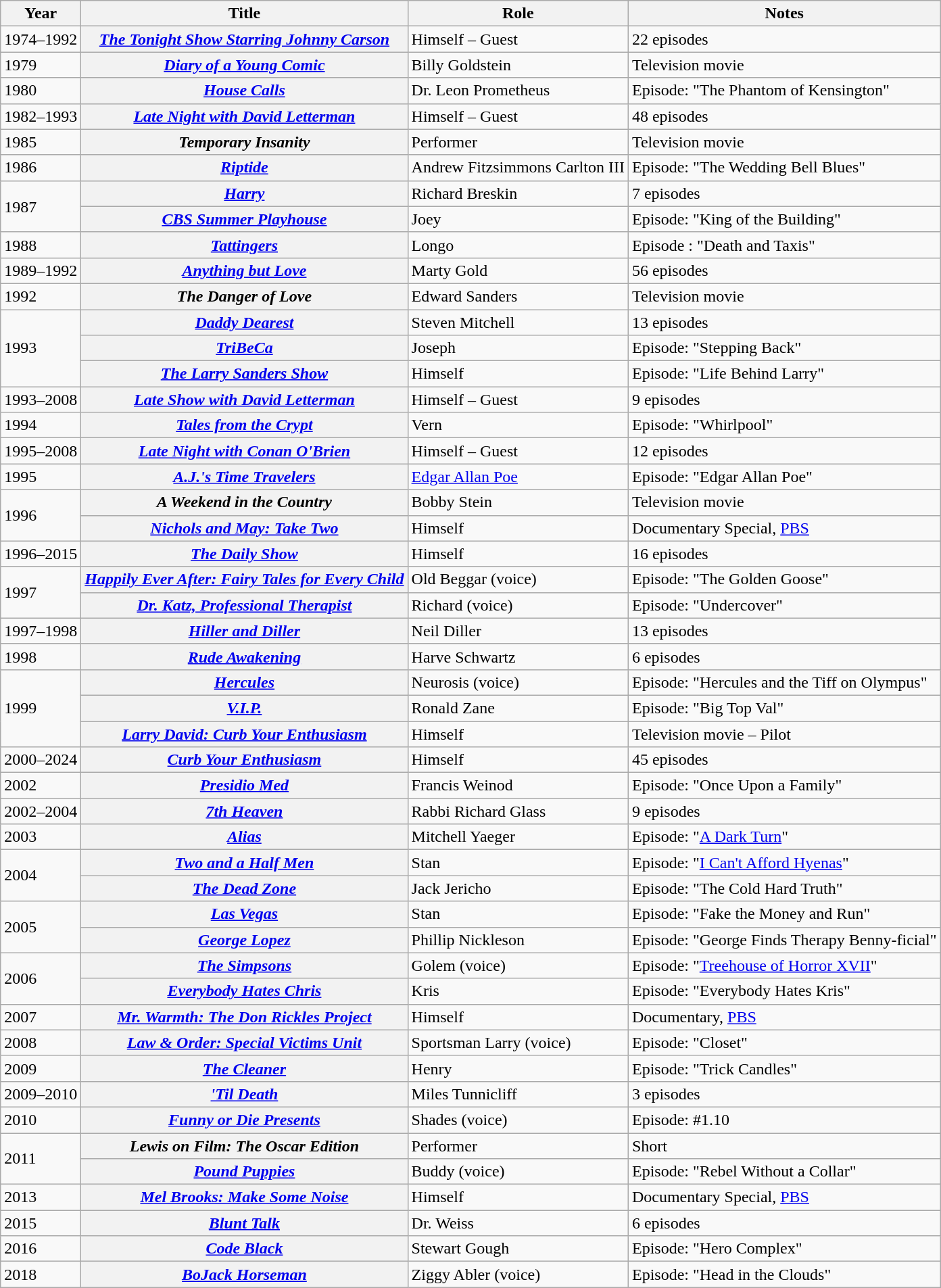<table class="wikitable sortable plainrowheaders">
<tr>
<th scope="col">Year</th>
<th scope="col">Title</th>
<th scope="col">Role</th>
<th scope="col" class="unsortable">Notes</th>
</tr>
<tr>
<td>1974–1992</td>
<th scope="row"><em><a href='#'>The Tonight Show Starring Johnny Carson</a></em></th>
<td>Himself – Guest</td>
<td>22 episodes</td>
</tr>
<tr>
<td>1979</td>
<th scope="row"><em><a href='#'>Diary of a Young Comic</a></em></th>
<td>Billy Goldstein</td>
<td>Television movie</td>
</tr>
<tr>
<td>1980</td>
<th scope="row"><em><a href='#'>House Calls</a></em></th>
<td>Dr. Leon Prometheus</td>
<td>Episode: "The Phantom of Kensington"</td>
</tr>
<tr>
<td>1982–1993</td>
<th scope="row"><em><a href='#'>Late Night with David Letterman</a></em></th>
<td>Himself – Guest</td>
<td>48 episodes</td>
</tr>
<tr>
<td>1985</td>
<th scope="row"><em>Temporary Insanity</em></th>
<td>Performer</td>
<td>Television movie</td>
</tr>
<tr>
<td>1986</td>
<th scope="row"><em><a href='#'>Riptide</a></em></th>
<td>Andrew Fitzsimmons Carlton III</td>
<td>Episode: "The Wedding Bell Blues"</td>
</tr>
<tr>
<td rowspan=2>1987</td>
<th scope="row"><em><a href='#'>Harry</a></em></th>
<td>Richard Breskin</td>
<td>7 episodes</td>
</tr>
<tr>
<th scope="row"><em><a href='#'>CBS Summer Playhouse</a></em></th>
<td>Joey</td>
<td>Episode: "King of the Building"</td>
</tr>
<tr>
<td>1988</td>
<th scope="row"><em><a href='#'>Tattingers</a></em></th>
<td>Longo</td>
<td>Episode : "Death and Taxis"</td>
</tr>
<tr>
<td>1989–1992</td>
<th scope="row"><em><a href='#'>Anything but Love</a></em></th>
<td>Marty Gold</td>
<td>56 episodes</td>
</tr>
<tr>
<td>1992</td>
<th scope="row"><em>The Danger of Love</em></th>
<td>Edward Sanders</td>
<td>Television movie</td>
</tr>
<tr>
<td rowspan=3>1993</td>
<th scope="row"><em><a href='#'>Daddy Dearest</a></em></th>
<td>Steven Mitchell</td>
<td>13 episodes</td>
</tr>
<tr>
<th scope="row"><em><a href='#'>TriBeCa</a></em></th>
<td>Joseph</td>
<td>Episode: "Stepping Back"</td>
</tr>
<tr>
<th scope="row"><em><a href='#'>The Larry Sanders Show</a></em></th>
<td>Himself</td>
<td>Episode: "Life Behind Larry"</td>
</tr>
<tr>
<td>1993–2008</td>
<th scope="row"><em><a href='#'>Late Show with David Letterman</a></em></th>
<td>Himself – Guest</td>
<td>9 episodes</td>
</tr>
<tr>
<td>1994</td>
<th scope="row"><em><a href='#'>Tales from the Crypt</a></em></th>
<td>Vern</td>
<td>Episode: "Whirlpool"</td>
</tr>
<tr>
<td>1995–2008</td>
<th scope="row"><em><a href='#'>Late Night with Conan O'Brien</a></em></th>
<td>Himself – Guest</td>
<td>12 episodes</td>
</tr>
<tr>
<td>1995</td>
<th scope="row"><em><a href='#'>A.J.'s Time Travelers</a></em></th>
<td><a href='#'>Edgar Allan Poe</a></td>
<td>Episode: "Edgar Allan Poe"</td>
</tr>
<tr>
<td rowspan=2>1996</td>
<th scope="row"><em>A Weekend in the Country</em></th>
<td>Bobby Stein</td>
<td>Television movie</td>
</tr>
<tr>
<th scope="row"><em><a href='#'>Nichols and May: Take Two</a></em></th>
<td>Himself</td>
<td>Documentary Special, <a href='#'>PBS</a></td>
</tr>
<tr>
<td>1996–2015</td>
<th scope="row"><em><a href='#'>The Daily Show</a></em></th>
<td>Himself</td>
<td>16 episodes </td>
</tr>
<tr>
<td rowspan=2>1997</td>
<th scope="row"><em><a href='#'>Happily Ever After: Fairy Tales for Every Child</a></em></th>
<td>Old Beggar (voice)</td>
<td>Episode: "The Golden Goose"</td>
</tr>
<tr>
<th scope="row"><em><a href='#'>Dr. Katz, Professional Therapist</a></em></th>
<td>Richard (voice)</td>
<td>Episode: "Undercover"</td>
</tr>
<tr>
<td>1997–1998</td>
<th scope="row"><em><a href='#'>Hiller and Diller</a></em></th>
<td>Neil Diller</td>
<td>13 episodes</td>
</tr>
<tr>
<td>1998</td>
<th scope="row"><em><a href='#'>Rude Awakening</a></em></th>
<td>Harve Schwartz</td>
<td>6 episodes</td>
</tr>
<tr>
<td rowspan=3>1999</td>
<th scope="row"><em><a href='#'>Hercules</a></em></th>
<td>Neurosis (voice)</td>
<td>Episode: "Hercules and the Tiff on Olympus"</td>
</tr>
<tr>
<th scope="row"><em><a href='#'>V.I.P.</a></em></th>
<td>Ronald Zane</td>
<td>Episode: "Big Top Val"</td>
</tr>
<tr>
<th scope="row"><em><a href='#'>Larry David: Curb Your Enthusiasm</a></em></th>
<td>Himself</td>
<td>Television movie – Pilot </td>
</tr>
<tr>
<td>2000–2024</td>
<th scope="row"><em><a href='#'>Curb Your Enthusiasm</a></em></th>
<td>Himself</td>
<td>45 episodes</td>
</tr>
<tr>
<td>2002</td>
<th scope="row"><em><a href='#'>Presidio Med</a></em></th>
<td>Francis Weinod</td>
<td>Episode: "Once Upon a Family"</td>
</tr>
<tr>
<td>2002–2004</td>
<th scope="row"><em><a href='#'>7th Heaven</a></em></th>
<td>Rabbi Richard Glass</td>
<td>9 episodes</td>
</tr>
<tr>
<td>2003</td>
<th scope="row"><em><a href='#'>Alias</a></em></th>
<td>Mitchell Yaeger</td>
<td>Episode: "<a href='#'>A Dark Turn</a>"</td>
</tr>
<tr>
<td rowspan=2>2004</td>
<th scope="row"><em><a href='#'>Two and a Half Men</a></em></th>
<td>Stan</td>
<td>Episode: "<a href='#'>I Can't Afford Hyenas</a>"</td>
</tr>
<tr>
<th scope="row"><em><a href='#'>The Dead Zone</a></em></th>
<td>Jack Jericho</td>
<td>Episode: "The Cold Hard Truth"</td>
</tr>
<tr>
<td rowspan=2>2005</td>
<th scope="row"><em><a href='#'>Las Vegas</a></em></th>
<td>Stan</td>
<td>Episode: "Fake the Money and Run"</td>
</tr>
<tr>
<th scope="row"><em><a href='#'>George Lopez</a></em></th>
<td>Phillip Nickleson</td>
<td>Episode: "George Finds Therapy Benny-ficial"</td>
</tr>
<tr>
<td rowspan=2>2006</td>
<th scope="row"><em><a href='#'>The Simpsons</a></em></th>
<td>Golem (voice)</td>
<td>Episode: "<a href='#'>Treehouse of Horror XVII</a>"</td>
</tr>
<tr>
<th scope="row"><em><a href='#'>Everybody Hates Chris</a></em></th>
<td>Kris</td>
<td>Episode: "Everybody Hates Kris"</td>
</tr>
<tr>
<td>2007</td>
<th scope="row"><em><a href='#'>Mr. Warmth: The Don Rickles Project</a></em></th>
<td>Himself</td>
<td>Documentary, <a href='#'>PBS</a></td>
</tr>
<tr>
<td>2008</td>
<th scope="row"><em><a href='#'>Law & Order: Special Victims Unit</a></em></th>
<td>Sportsman Larry (voice)</td>
<td>Episode: "Closet"</td>
</tr>
<tr>
<td>2009</td>
<th scope="row"><em><a href='#'>The Cleaner</a></em></th>
<td>Henry</td>
<td>Episode: "Trick Candles"</td>
</tr>
<tr>
<td>2009–2010</td>
<th scope="row"><em><a href='#'>'Til Death</a></em></th>
<td>Miles Tunnicliff</td>
<td>3 episodes</td>
</tr>
<tr>
<td>2010</td>
<th scope="row"><em><a href='#'>Funny or Die Presents</a></em></th>
<td>Shades (voice)</td>
<td>Episode: #1.10</td>
</tr>
<tr>
<td rowspan=2>2011</td>
<th scope="row"><em>Lewis on Film: The Oscar Edition</em></th>
<td>Performer</td>
<td>Short</td>
</tr>
<tr>
<th scope="row"><em><a href='#'>Pound Puppies</a></em></th>
<td>Buddy (voice)</td>
<td>Episode: "Rebel Without a Collar"</td>
</tr>
<tr>
<td>2013</td>
<th scope="row"><em><a href='#'>Mel Brooks: Make Some Noise</a></em></th>
<td>Himself</td>
<td>Documentary Special, <a href='#'>PBS</a></td>
</tr>
<tr>
<td>2015</td>
<th scope="row"><em><a href='#'>Blunt Talk</a></em></th>
<td>Dr. Weiss</td>
<td>6 episodes</td>
</tr>
<tr>
<td>2016</td>
<th scope="row"><em><a href='#'>Code Black</a></em></th>
<td>Stewart Gough</td>
<td>Episode: "Hero Complex"</td>
</tr>
<tr>
<td>2018</td>
<th scope="row"><em><a href='#'>BoJack Horseman</a></em></th>
<td>Ziggy Abler (voice)</td>
<td>Episode: "Head in the Clouds"</td>
</tr>
</table>
